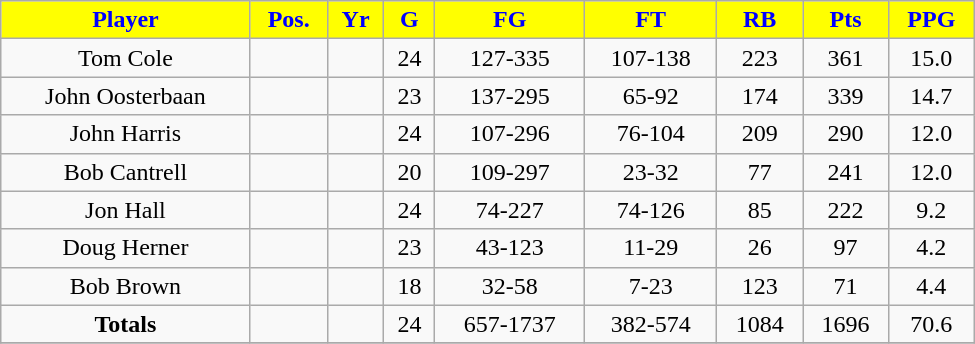<table class="wikitable" width="650">
<tr align="center"  style="background:yellow;color:blue;">
<td><strong>Player</strong></td>
<td><strong>Pos.</strong></td>
<td><strong>Yr</strong></td>
<td><strong>G</strong></td>
<td><strong>FG</strong></td>
<td><strong>FT</strong></td>
<td><strong>RB</strong></td>
<td><strong>Pts</strong></td>
<td><strong>PPG</strong></td>
</tr>
<tr align="center" bgcolor="">
<td>Tom Cole</td>
<td></td>
<td></td>
<td>24</td>
<td>127-335</td>
<td>107-138</td>
<td>223</td>
<td>361</td>
<td>15.0</td>
</tr>
<tr align="center" bgcolor="">
<td>John Oosterbaan</td>
<td></td>
<td></td>
<td>23</td>
<td>137-295</td>
<td>65-92</td>
<td>174</td>
<td>339</td>
<td>14.7</td>
</tr>
<tr align="center" bgcolor="">
<td>John Harris</td>
<td></td>
<td></td>
<td>24</td>
<td>107-296</td>
<td>76-104</td>
<td>209</td>
<td>290</td>
<td>12.0</td>
</tr>
<tr align="center" bgcolor="">
<td>Bob Cantrell</td>
<td></td>
<td></td>
<td>20</td>
<td>109-297</td>
<td>23-32</td>
<td>77</td>
<td>241</td>
<td>12.0</td>
</tr>
<tr align="center" bgcolor="">
<td>Jon Hall</td>
<td></td>
<td></td>
<td>24</td>
<td>74-227</td>
<td>74-126</td>
<td>85</td>
<td>222</td>
<td>9.2</td>
</tr>
<tr align="center" bgcolor="">
<td>Doug Herner</td>
<td></td>
<td></td>
<td>23</td>
<td>43-123</td>
<td>11-29</td>
<td>26</td>
<td>97</td>
<td>4.2</td>
</tr>
<tr align="center" bgcolor="">
<td>Bob Brown</td>
<td></td>
<td></td>
<td>18</td>
<td>32-58</td>
<td>7-23</td>
<td>123</td>
<td>71</td>
<td>4.4</td>
</tr>
<tr align="center" bgcolor="">
<td><strong>Totals</strong></td>
<td></td>
<td></td>
<td>24</td>
<td>657-1737</td>
<td>382-574</td>
<td>1084</td>
<td>1696</td>
<td>70.6</td>
</tr>
<tr align="center" bgcolor="">
</tr>
</table>
